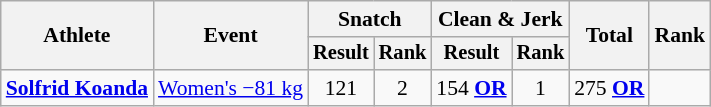<table class="wikitable" style="font-size:90%">
<tr>
<th rowspan="2">Athlete</th>
<th rowspan="2">Event</th>
<th colspan="2">Snatch</th>
<th colspan="2">Clean & Jerk</th>
<th rowspan="2">Total</th>
<th rowspan="2">Rank</th>
</tr>
<tr style="font-size:95%">
<th>Result</th>
<th>Rank</th>
<th>Result</th>
<th>Rank</th>
</tr>
<tr align=center>
<td align=left><strong><a href='#'>Solfrid Koanda</a></strong></td>
<td align=left><a href='#'>Women's −81 kg</a></td>
<td>121</td>
<td>2</td>
<td>154 <strong><a href='#'>OR</a></strong></td>
<td>1</td>
<td>275 <strong><a href='#'>OR</a></strong></td>
<td></td>
</tr>
</table>
